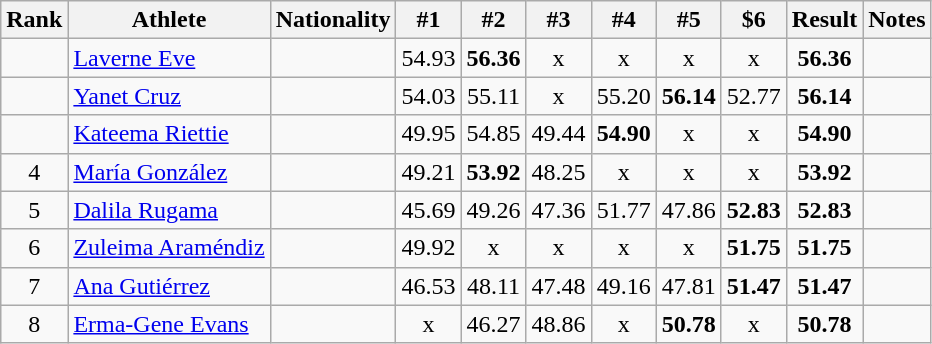<table class="wikitable sortable" style="text-align:center">
<tr>
<th>Rank</th>
<th>Athlete</th>
<th>Nationality</th>
<th>#1</th>
<th>#2</th>
<th>#3</th>
<th>#4</th>
<th>#5</th>
<th>$6</th>
<th>Result</th>
<th>Notes</th>
</tr>
<tr>
<td></td>
<td align="left"><a href='#'>Laverne Eve</a></td>
<td align=left></td>
<td>54.93</td>
<td><strong>56.36</strong></td>
<td>x</td>
<td>x</td>
<td>x</td>
<td>x</td>
<td><strong>56.36</strong></td>
<td></td>
</tr>
<tr>
<td></td>
<td align="left"><a href='#'>Yanet Cruz</a></td>
<td align=left></td>
<td>54.03</td>
<td>55.11</td>
<td>x</td>
<td>55.20</td>
<td><strong>56.14</strong></td>
<td>52.77</td>
<td><strong>56.14</strong></td>
<td></td>
</tr>
<tr>
<td></td>
<td align="left"><a href='#'>Kateema Riettie</a></td>
<td align=left></td>
<td>49.95</td>
<td>54.85</td>
<td>49.44</td>
<td><strong>54.90</strong></td>
<td>x</td>
<td>x</td>
<td><strong>54.90</strong></td>
<td></td>
</tr>
<tr>
<td>4</td>
<td align="left"><a href='#'>María González</a></td>
<td align=left></td>
<td>49.21</td>
<td><strong>53.92</strong></td>
<td>48.25</td>
<td>x</td>
<td>x</td>
<td>x</td>
<td><strong>53.92</strong></td>
<td></td>
</tr>
<tr>
<td>5</td>
<td align="left"><a href='#'>Dalila Rugama</a></td>
<td align=left></td>
<td>45.69</td>
<td>49.26</td>
<td>47.36</td>
<td>51.77</td>
<td>47.86</td>
<td><strong>52.83</strong></td>
<td><strong>52.83</strong></td>
<td></td>
</tr>
<tr>
<td>6</td>
<td align="left"><a href='#'>Zuleima Araméndiz</a></td>
<td align=left></td>
<td>49.92</td>
<td>x</td>
<td>x</td>
<td>x</td>
<td>x</td>
<td><strong>51.75</strong></td>
<td><strong>51.75</strong></td>
<td></td>
</tr>
<tr>
<td>7</td>
<td align="left"><a href='#'>Ana Gutiérrez</a></td>
<td align=left></td>
<td>46.53</td>
<td>48.11</td>
<td>47.48</td>
<td>49.16</td>
<td>47.81</td>
<td><strong>51.47</strong></td>
<td><strong>51.47</strong></td>
<td></td>
</tr>
<tr>
<td>8</td>
<td align="left"><a href='#'>Erma-Gene Evans</a></td>
<td align=left></td>
<td>x</td>
<td>46.27</td>
<td>48.86</td>
<td>x</td>
<td><strong>50.78</strong></td>
<td>x</td>
<td><strong>50.78</strong></td>
<td></td>
</tr>
</table>
